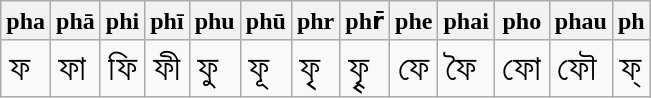<table class="wikitable">
<tr>
<th>pha</th>
<th>phā</th>
<th>phi</th>
<th>phī</th>
<th>phu</th>
<th>phū</th>
<th>phr</th>
<th>phr̄</th>
<th>phe</th>
<th>phai</th>
<th>pho</th>
<th>phau</th>
<th>ph</th>
</tr>
<tr style="font-size: 150%;">
<td>ফ</td>
<td>ফা</td>
<td>ফি</td>
<td>ফী</td>
<td>ফু</td>
<td>ফূ</td>
<td>ফৃ</td>
<td>ফৄ</td>
<td>ফে</td>
<td>ফৈ</td>
<td>ফো</td>
<td>ফৌ</td>
<td>ফ্</td>
</tr>
</table>
